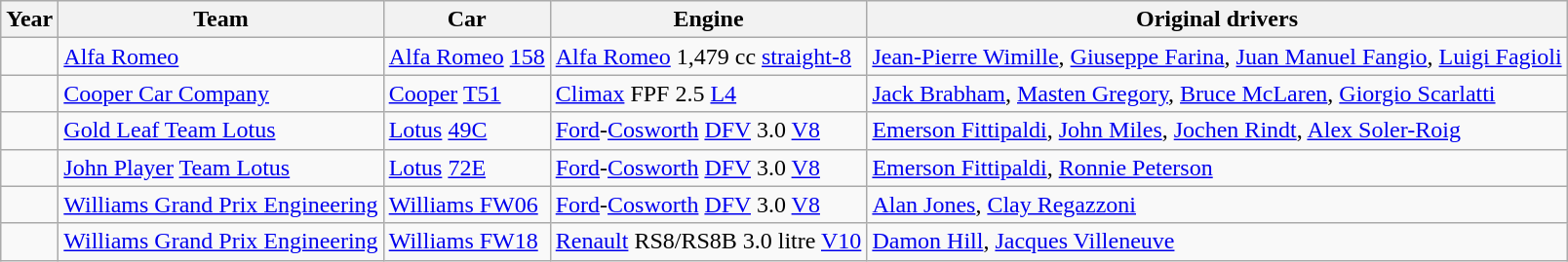<table class="wikitable">
<tr>
<th>Year</th>
<th>Team</th>
<th>Car</th>
<th>Engine</th>
<th>Original drivers</th>
</tr>
<tr>
<td></td>
<td align="left"> <a href='#'>Alfa Romeo</a></td>
<td><a href='#'>Alfa Romeo</a> <a href='#'>158</a></td>
<td><a href='#'>Alfa Romeo</a> 1,479 cc <a href='#'>straight-8</a></td>
<td><a href='#'>Jean-Pierre Wimille</a>, <a href='#'>Giuseppe Farina</a>, <a href='#'>Juan Manuel Fangio</a>, <a href='#'>Luigi Fagioli</a></td>
</tr>
<tr>
<td></td>
<td align="left"> <a href='#'>Cooper Car Company</a></td>
<td><a href='#'>Cooper</a> <a href='#'>T51</a></td>
<td><a href='#'>Climax</a> FPF 2.5 <a href='#'>L4</a></td>
<td><a href='#'>Jack Brabham</a>, <a href='#'>Masten Gregory</a>, <a href='#'>Bruce McLaren</a>, <a href='#'>Giorgio Scarlatti</a></td>
</tr>
<tr>
<td></td>
<td align="left"> <a href='#'>Gold Leaf Team Lotus</a></td>
<td><a href='#'>Lotus</a> <a href='#'>49C</a></td>
<td><a href='#'>Ford</a>-<a href='#'>Cosworth</a> <a href='#'>DFV</a> 3.0 <a href='#'>V8</a></td>
<td><a href='#'>Emerson Fittipaldi</a>, <a href='#'>John Miles</a>, <a href='#'>Jochen Rindt</a>, <a href='#'>Alex Soler-Roig</a></td>
</tr>
<tr>
<td></td>
<td align="left"> <a href='#'>John Player</a> <a href='#'>Team Lotus</a></td>
<td><a href='#'>Lotus</a> <a href='#'>72E</a></td>
<td><a href='#'>Ford</a>-<a href='#'>Cosworth</a> <a href='#'>DFV</a> 3.0 <a href='#'>V8</a></td>
<td><a href='#'>Emerson Fittipaldi</a>, <a href='#'>Ronnie Peterson</a></td>
</tr>
<tr>
<td></td>
<td align="left"> <a href='#'>Williams Grand Prix Engineering</a></td>
<td><a href='#'>Williams FW06</a></td>
<td><a href='#'>Ford</a>-<a href='#'>Cosworth</a> <a href='#'>DFV</a> 3.0 <a href='#'>V8</a></td>
<td><a href='#'>Alan Jones</a>, <a href='#'>Clay Regazzoni</a></td>
</tr>
<tr>
<td></td>
<td align="left"> <a href='#'>Williams Grand Prix Engineering</a></td>
<td><a href='#'>Williams FW18</a></td>
<td><a href='#'>Renault</a> RS8/RS8B 3.0 litre <a href='#'>V10</a></td>
<td><a href='#'>Damon Hill</a>, <a href='#'>Jacques Villeneuve</a></td>
</tr>
</table>
